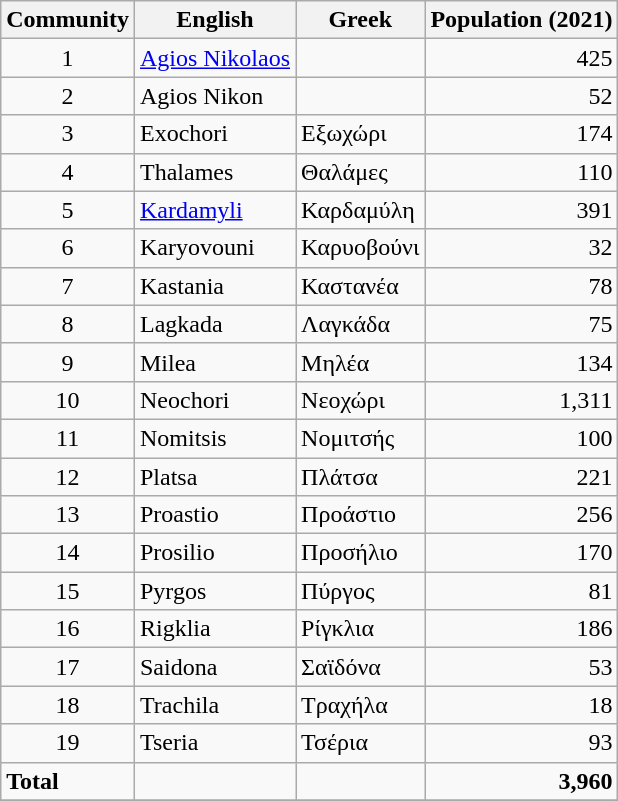<table Class="wikitable sortable">
<tr>
<th>Community</th>
<th>English</th>
<th>Greek</th>
<th>Population (2021)</th>
</tr>
<tr>
<td style="text-align:center">1</td>
<td><a href='#'>Agios Nikolaos</a></td>
<td></td>
<td style="text-align:right">425</td>
</tr>
<tr>
<td style="text-align:center">2</td>
<td>Agios Nikon</td>
<td></td>
<td style="text-align:right">52</td>
</tr>
<tr>
<td style="text-align:center">3</td>
<td>Exochori</td>
<td>Εξωχώρι</td>
<td style="text-align:right">174</td>
</tr>
<tr>
<td style="text-align:center">4</td>
<td>Thalames</td>
<td>Θαλάμες</td>
<td style="text-align:right">110</td>
</tr>
<tr>
<td style="text-align:center">5</td>
<td><a href='#'>Kardamyli</a></td>
<td>Καρδαμύλη</td>
<td style="text-align:right">391</td>
</tr>
<tr>
<td style="text-align:center">6</td>
<td>Karyovouni</td>
<td>Καρυοβούνι</td>
<td style="text-align:right">32</td>
</tr>
<tr>
<td style="text-align:center">7</td>
<td>Kastania</td>
<td>Καστανέα</td>
<td style="text-align:right">78</td>
</tr>
<tr>
<td style="text-align:center">8</td>
<td>Lagkada</td>
<td>Λαγκάδα</td>
<td style="text-align:right">75</td>
</tr>
<tr>
<td style="text-align:center">9</td>
<td>Milea</td>
<td>Μηλέα</td>
<td style="text-align:right">134</td>
</tr>
<tr>
<td style="text-align:center">10</td>
<td>Neochori</td>
<td>Νεοχώρι</td>
<td style="text-align:right">1,311</td>
</tr>
<tr>
<td style="text-align:center">11</td>
<td>Nomitsis</td>
<td>Νομιτσής</td>
<td style="text-align:right">100</td>
</tr>
<tr>
<td style="text-align:center">12</td>
<td>Platsa</td>
<td>Πλάτσα</td>
<td style="text-align:right">221</td>
</tr>
<tr>
<td style="text-align:center">13</td>
<td>Proastio</td>
<td>Προάστιο</td>
<td style="text-align:right">256</td>
</tr>
<tr>
<td style="text-align:center">14</td>
<td>Prosilio</td>
<td>Προσήλιο</td>
<td style="text-align:right">170</td>
</tr>
<tr>
<td style="text-align:center">15</td>
<td>Pyrgos</td>
<td>Πύργος</td>
<td style="text-align:right">81</td>
</tr>
<tr>
<td style="text-align:center">16</td>
<td>Rigklia</td>
<td>Ρίγκλια</td>
<td style="text-align:right">186</td>
</tr>
<tr>
<td style="text-align:center">17</td>
<td>Saidona</td>
<td>Σαϊδόνα</td>
<td style="text-align:right">53</td>
</tr>
<tr>
<td style="text-align:center">18</td>
<td>Trachila</td>
<td>Τραχήλα</td>
<td style="text-align:right">18</td>
</tr>
<tr>
<td style="text-align:center">19</td>
<td>Tseria</td>
<td>Τσέρια</td>
<td style="text-align:right">93</td>
</tr>
<tr class="sortbottom">
<td><strong>Total</strong></td>
<td></td>
<td></td>
<td style="text-align:right"><strong>3,960</strong></td>
</tr>
<tr>
</tr>
</table>
